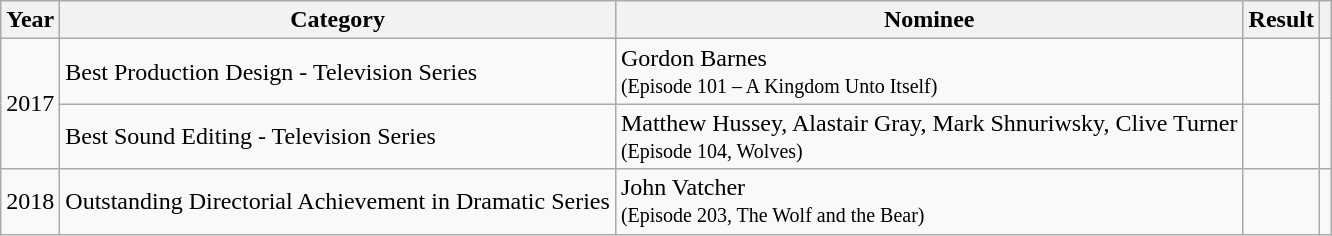<table class="wikitable">
<tr>
<th>Year</th>
<th>Category</th>
<th>Nominee</th>
<th>Result</th>
<th></th>
</tr>
<tr>
<td rowspan=2>2017</td>
<td>Best Production Design - Television Series</td>
<td>Gordon Barnes<br><small>(Episode 101 – A Kingdom Unto Itself)</small></td>
<td></td>
<td rowspan=2></td>
</tr>
<tr>
<td>Best Sound Editing - Television Series</td>
<td>Matthew Hussey, Alastair Gray, Mark Shnuriwsky, Clive Turner<br><small>(Episode 104, Wolves)</small></td>
<td></td>
</tr>
<tr>
<td>2018</td>
<td>Outstanding Directorial Achievement in Dramatic Series</td>
<td>John Vatcher<br><small>(Episode 203, The Wolf and the Bear)</small></td>
<td></td>
<td></td>
</tr>
</table>
